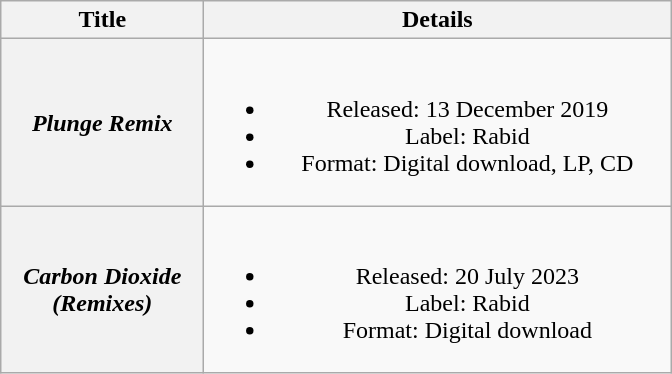<table class="wikitable plainrowheaders" style="text-align:center;">
<tr>
<th scope="col" style="width:8em;">Title</th>
<th scope="col" style="width:19em;">Details</th>
</tr>
<tr>
<th scope="row"><em>Plunge Remix</em></th>
<td><br><ul><li>Released: 13 December 2019</li><li>Label: Rabid</li><li>Format: Digital download, LP, CD</li></ul></td>
</tr>
<tr>
<th scope="row"><em>Carbon Dioxide (Remixes)</em></th>
<td><br><ul><li>Released: 20 July 2023</li><li>Label: Rabid</li><li>Format: Digital download</li></ul></td>
</tr>
</table>
